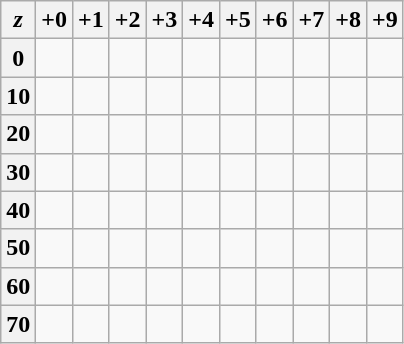<table class="wikitable">
<tr>
<th><em>z</em></th>
<th>+0</th>
<th>+1</th>
<th>+2</th>
<th>+3</th>
<th>+4</th>
<th rowspan="38" style="padding:0;display:none;"></th>
<th>+5</th>
<th>+6</th>
<th>+7</th>
<th>+8</th>
<th>+9</th>
</tr>
<tr>
<th>0</th>
<td></td>
<td></td>
<td></td>
<td></td>
<td></td>
<td></td>
<td></td>
<td></td>
<td></td>
<td></td>
</tr>
<tr>
<th>10</th>
<td></td>
<td></td>
<td></td>
<td></td>
<td></td>
<td></td>
<td></td>
<td></td>
<td></td>
<td></td>
</tr>
<tr>
<th>20</th>
<td></td>
<td></td>
<td></td>
<td></td>
<td></td>
<td></td>
<td></td>
<td></td>
<td></td>
<td></td>
</tr>
<tr>
<th>30</th>
<td></td>
<td></td>
<td></td>
<td></td>
<td></td>
<td></td>
<td></td>
<td></td>
<td></td>
<td></td>
</tr>
<tr>
<th>40</th>
<td></td>
<td></td>
<td></td>
<td></td>
<td></td>
<td></td>
<td></td>
<td></td>
<td></td>
<td></td>
</tr>
<tr>
<th>50</th>
<td></td>
<td></td>
<td></td>
<td></td>
<td></td>
<td></td>
<td></td>
<td></td>
<td></td>
<td></td>
</tr>
<tr>
<th>60</th>
<td></td>
<td></td>
<td></td>
<td></td>
<td></td>
<td></td>
<td></td>
<td></td>
<td></td>
<td></td>
</tr>
<tr>
<th>70</th>
<td></td>
<td></td>
<td></td>
<td></td>
<td></td>
<td></td>
<td></td>
<td></td>
<td></td>
<td></td>
</tr>
</table>
